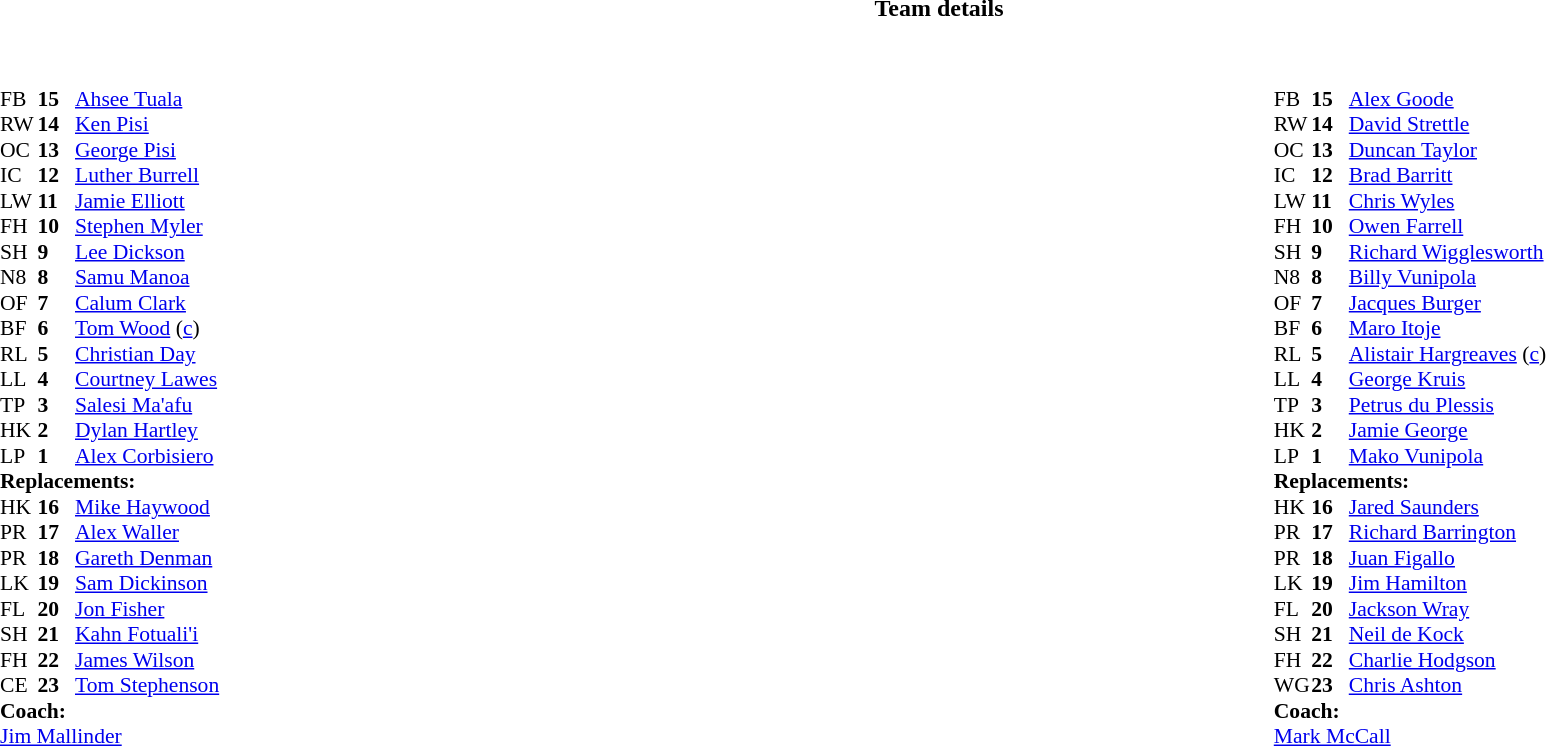<table border="0" style="width:100%;" class="collapsible collapsed">
<tr>
<th>Team details</th>
</tr>
<tr>
<td><br><table width="100%">
<tr>
<td valign="top" width="50%"><br><table style="font-size: 90%" cellspacing="0" cellpadding="0">
<tr>
<th width="25"></th>
<th width="25"></th>
</tr>
<tr>
<td>FB</td>
<td><strong>15</strong></td>
<td> <a href='#'>Ahsee Tuala</a></td>
<td></td>
<td></td>
</tr>
<tr>
<td>RW</td>
<td><strong>14</strong></td>
<td> <a href='#'>Ken Pisi</a></td>
</tr>
<tr>
<td>OC</td>
<td><strong>13</strong></td>
<td> <a href='#'>George Pisi</a></td>
</tr>
<tr>
<td>IC</td>
<td><strong>12</strong></td>
<td> <a href='#'>Luther Burrell</a></td>
</tr>
<tr>
<td>LW</td>
<td><strong>11</strong></td>
<td> <a href='#'>Jamie Elliott</a></td>
</tr>
<tr>
<td>FH</td>
<td><strong>10</strong></td>
<td> <a href='#'>Stephen Myler</a></td>
</tr>
<tr>
<td>SH</td>
<td><strong>9</strong></td>
<td> <a href='#'>Lee Dickson</a></td>
<td></td>
<td></td>
</tr>
<tr>
<td>N8</td>
<td><strong>8</strong></td>
<td> <a href='#'>Samu Manoa</a></td>
</tr>
<tr>
<td>OF</td>
<td><strong>7</strong></td>
<td> <a href='#'>Calum Clark</a></td>
<td></td>
<td></td>
</tr>
<tr>
<td>BF</td>
<td><strong>6</strong></td>
<td> <a href='#'>Tom Wood</a> (<a href='#'>c</a>)</td>
</tr>
<tr>
<td>RL</td>
<td><strong>5</strong></td>
<td> <a href='#'>Christian Day</a></td>
<td></td>
<td></td>
</tr>
<tr>
<td>LL</td>
<td><strong>4</strong></td>
<td> <a href='#'>Courtney Lawes</a></td>
</tr>
<tr>
<td>TP</td>
<td><strong>3</strong></td>
<td> <a href='#'>Salesi Ma'afu</a></td>
<td></td>
<td></td>
</tr>
<tr>
<td>HK</td>
<td><strong>2</strong></td>
<td> <a href='#'>Dylan Hartley</a></td>
<td></td>
<td></td>
</tr>
<tr>
<td>LP</td>
<td><strong>1</strong></td>
<td> <a href='#'>Alex Corbisiero</a></td>
<td></td>
<td></td>
</tr>
<tr>
<td colspan=3><strong>Replacements:</strong></td>
</tr>
<tr>
<td>HK</td>
<td><strong>16</strong></td>
<td> <a href='#'>Mike Haywood</a></td>
<td></td>
<td></td>
</tr>
<tr>
<td>PR</td>
<td><strong>17</strong></td>
<td> <a href='#'>Alex Waller</a></td>
<td></td>
<td></td>
</tr>
<tr>
<td>PR</td>
<td><strong>18</strong></td>
<td> <a href='#'>Gareth Denman</a></td>
<td></td>
<td></td>
</tr>
<tr>
<td>LK</td>
<td><strong>19</strong></td>
<td> <a href='#'>Sam Dickinson</a></td>
<td></td>
<td></td>
</tr>
<tr>
<td>FL</td>
<td><strong>20</strong></td>
<td> <a href='#'>Jon Fisher</a></td>
<td></td>
<td></td>
</tr>
<tr>
<td>SH</td>
<td><strong>21</strong></td>
<td> <a href='#'>Kahn Fotuali'i</a></td>
<td></td>
<td></td>
</tr>
<tr>
<td>FH</td>
<td><strong>22</strong></td>
<td> <a href='#'>James Wilson</a></td>
<td></td>
<td></td>
<td></td>
</tr>
<tr>
<td>CE</td>
<td><strong>23</strong></td>
<td> <a href='#'>Tom Stephenson</a></td>
<td></td>
<td></td>
<td></td>
</tr>
<tr>
<td colspan=3><strong>Coach:</strong></td>
</tr>
<tr>
<td colspan="4"> <a href='#'>Jim Mallinder</a></td>
</tr>
</table>
</td>
<td style="vertical-align:top; width:50%;"><br><table cellspacing="0" cellpadding="0" style="font-size:90%; margin:auto;">
<tr>
<th width="25"></th>
<th width="25"></th>
</tr>
<tr>
<td>FB</td>
<td><strong>15</strong></td>
<td> <a href='#'>Alex Goode</a></td>
</tr>
<tr>
<td>RW</td>
<td><strong>14</strong></td>
<td> <a href='#'>David Strettle</a></td>
<td></td>
<td></td>
</tr>
<tr>
<td>OC</td>
<td><strong>13</strong></td>
<td> <a href='#'>Duncan Taylor</a></td>
</tr>
<tr>
<td>IC</td>
<td><strong>12</strong></td>
<td> <a href='#'>Brad Barritt</a></td>
</tr>
<tr>
<td>LW</td>
<td><strong>11</strong></td>
<td> <a href='#'>Chris Wyles</a></td>
</tr>
<tr>
<td>FH</td>
<td><strong>10</strong></td>
<td> <a href='#'>Owen Farrell</a></td>
</tr>
<tr>
<td>SH</td>
<td><strong>9</strong></td>
<td> <a href='#'>Richard Wigglesworth</a></td>
</tr>
<tr>
<td>N8</td>
<td><strong>8</strong></td>
<td> <a href='#'>Billy Vunipola</a></td>
</tr>
<tr>
<td>OF</td>
<td><strong>7</strong></td>
<td> <a href='#'>Jacques Burger</a></td>
</tr>
<tr>
<td>BF</td>
<td><strong>6</strong></td>
<td> <a href='#'>Maro Itoje</a></td>
<td></td>
<td></td>
<td></td>
<td></td>
</tr>
<tr>
<td>RL</td>
<td><strong>5</strong></td>
<td> <a href='#'>Alistair Hargreaves</a> (<a href='#'>c</a>)</td>
<td></td>
<td></td>
</tr>
<tr>
<td>LL</td>
<td><strong>4</strong></td>
<td> <a href='#'>George Kruis</a></td>
</tr>
<tr>
<td>TP</td>
<td><strong>3</strong></td>
<td> <a href='#'>Petrus du Plessis</a></td>
<td></td>
<td></td>
</tr>
<tr>
<td>HK</td>
<td><strong>2</strong></td>
<td> <a href='#'>Jamie George</a></td>
</tr>
<tr>
<td>LP</td>
<td><strong>1</strong></td>
<td> <a href='#'>Mako Vunipola</a></td>
<td></td>
</tr>
<tr>
<td colspan=3><strong>Replacements:</strong></td>
</tr>
<tr>
<td>HK</td>
<td><strong>16</strong></td>
<td> <a href='#'>Jared Saunders</a></td>
</tr>
<tr>
<td>PR</td>
<td><strong>17</strong></td>
<td> <a href='#'>Richard Barrington</a></td>
<td></td>
<td></td>
<td></td>
</tr>
<tr>
<td>PR</td>
<td><strong>18</strong></td>
<td> <a href='#'>Juan Figallo</a></td>
<td></td>
<td></td>
</tr>
<tr>
<td>LK</td>
<td><strong>19</strong></td>
<td> <a href='#'>Jim Hamilton</a></td>
<td></td>
<td></td>
</tr>
<tr>
<td>FL</td>
<td><strong>20</strong></td>
<td> <a href='#'>Jackson Wray</a></td>
<td></td>
<td></td>
<td></td>
<td></td>
</tr>
<tr>
<td>SH</td>
<td><strong>21</strong></td>
<td> <a href='#'>Neil de Kock</a></td>
</tr>
<tr>
<td>FH</td>
<td><strong>22</strong></td>
<td> <a href='#'>Charlie Hodgson</a></td>
</tr>
<tr>
<td>WG</td>
<td><strong>23</strong></td>
<td> <a href='#'>Chris Ashton</a></td>
<td></td>
<td></td>
</tr>
<tr>
<td colspan=3><strong>Coach:</strong></td>
</tr>
<tr>
<td colspan="4"> <a href='#'>Mark McCall</a></td>
</tr>
</table>
</td>
</tr>
</table>
</td>
</tr>
</table>
